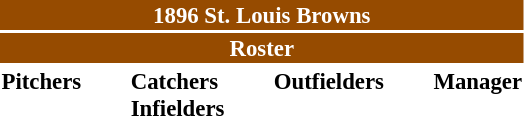<table class="toccolours" style="font-size: 95%;">
<tr>
<th colspan="10" style="background-color: #964B00; color: white; text-align: center;">1896 St. Louis Browns</th>
</tr>
<tr>
<td colspan="10" style="background-color: #964B00; color: white; text-align: center;"><strong>Roster</strong></td>
</tr>
<tr>
<td valign="top"><strong>Pitchers</strong><br>




</td>
<td width="25px"></td>
<td valign="top"><strong>Catchers</strong><br>

<strong>Infielders</strong>





</td>
<td width="25px"></td>
<td valign="top"><strong>Outfielders</strong><br>





</td>
<td width="25px"></td>
<td valign="top"><strong>Manager</strong><br>



</td>
</tr>
</table>
